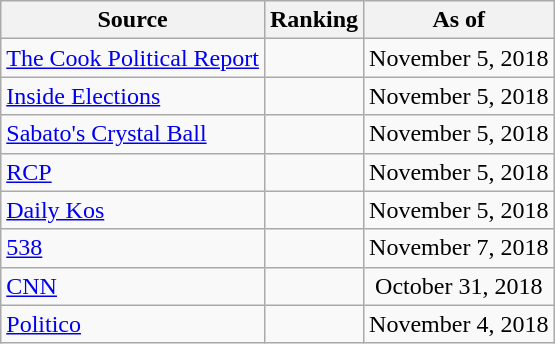<table class="wikitable" style="text-align:center">
<tr>
<th>Source</th>
<th>Ranking</th>
<th>As of</th>
</tr>
<tr>
<td align=left><a href='#'>The Cook Political Report</a></td>
<td></td>
<td>November 5, 2018</td>
</tr>
<tr>
<td align=left><a href='#'>Inside Elections</a></td>
<td></td>
<td>November 5, 2018</td>
</tr>
<tr>
<td align=left><a href='#'>Sabato's Crystal Ball</a></td>
<td></td>
<td>November 5, 2018</td>
</tr>
<tr>
<td align="left"><a href='#'>RCP</a></td>
<td></td>
<td>November 5, 2018</td>
</tr>
<tr>
<td align="left"><a href='#'>Daily Kos</a></td>
<td></td>
<td>November 5, 2018</td>
</tr>
<tr>
<td align="left"><a href='#'>538</a></td>
<td></td>
<td>November 7, 2018</td>
</tr>
<tr>
<td align="left"><a href='#'>CNN</a></td>
<td></td>
<td>October 31, 2018</td>
</tr>
<tr>
<td align="left"><a href='#'>Politico</a></td>
<td></td>
<td>November 4, 2018</td>
</tr>
</table>
